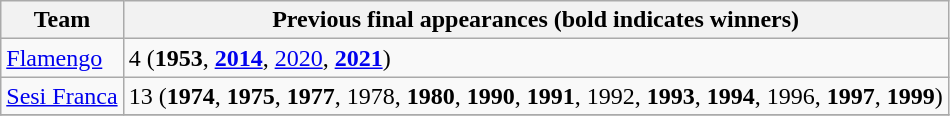<table class="wikitable">
<tr>
<th>Team</th>
<th>Previous final appearances (bold indicates winners)</th>
</tr>
<tr>
<td> <a href='#'>Flamengo</a></td>
<td>4 (<strong>1953</strong>, <strong><a href='#'>2014</a></strong>, <a href='#'>2020</a>, <strong><a href='#'>2021</a></strong>)</td>
</tr>
<tr>
<td> <a href='#'>Sesi Franca</a></td>
<td>13 (<strong>1974</strong>, <strong>1975</strong>, <strong>1977</strong>, 1978, <strong>1980</strong>, <strong>1990</strong>, <strong>1991</strong>, 1992, <strong>1993</strong>, <strong>1994</strong>, 1996, <strong>1997</strong>, <strong>1999</strong>)</td>
</tr>
<tr>
</tr>
</table>
